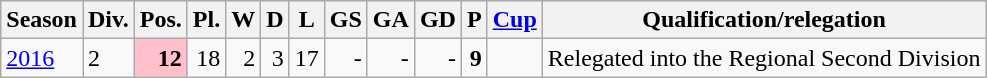<table class="wikitable">
<tr style="background:#efefef;">
<th>Season</th>
<th>Div.</th>
<th>Pos.</th>
<th>Pl.</th>
<th>W</th>
<th>D</th>
<th>L</th>
<th>GS</th>
<th>GA</th>
<th>GD</th>
<th>P</th>
<th><a href='#'>Cup</a></th>
<th>Qualification/relegation</th>
</tr>
<tr>
<td><a href='#'>2016</a></td>
<td>2</td>
<td align=right bgcolor=FFC0CB><strong>12</strong></td>
<td align=right>18</td>
<td align=right>2</td>
<td align=right>3</td>
<td align=right>17</td>
<td align=right>-</td>
<td align=right>-</td>
<td align=right>-</td>
<td align=right><strong>9</strong></td>
<td></td>
<td>Relegated into the Regional Second Division</td>
</tr>
</table>
